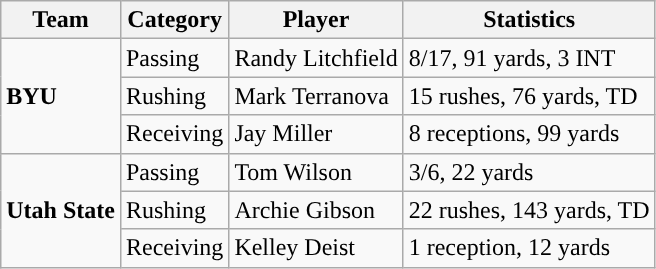<table class="wikitable" style="float: left;">
<tr>
<th>Team</th>
<th>Category</th>
<th>Player</th>
<th>Statistics</th>
</tr>
<tr>
<td rowspan=3><strong>BYU</strong></td>
<td>Passing</td>
<td>Randy Litchfield</td>
<td>8/17, 91 yards, 3 INT</td>
</tr>
<tr>
<td>Rushing</td>
<td>Mark Terranova</td>
<td>15 rushes, 76 yards, TD</td>
</tr>
<tr>
<td>Receiving</td>
<td>Jay Miller</td>
<td>8 receptions, 99 yards</td>
</tr>
<tr>
<td rowspan=3><strong>Utah State</strong></td>
<td>Passing</td>
<td>Tom Wilson</td>
<td>3/6, 22 yards</td>
</tr>
<tr>
<td>Rushing</td>
<td>Archie Gibson</td>
<td>22 rushes, 143 yards, TD</td>
</tr>
<tr>
<td>Receiving</td>
<td>Kelley Deist</td>
<td>1 reception, 12 yards</td>
</tr>
</table>
